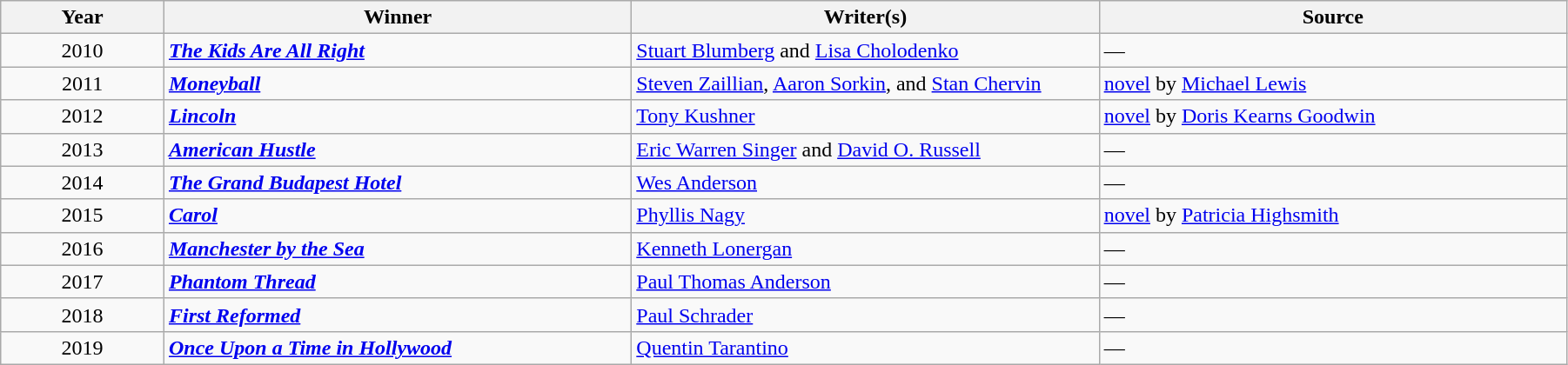<table class="wikitable" width="95%" cellpadding="5">
<tr>
<th width="100"><strong>Year</strong></th>
<th width="300"><strong>Winner</strong></th>
<th width="300"><strong>Writer(s)</strong></th>
<th width="300"><strong>Source</strong></th>
</tr>
<tr>
<td style="text-align:center;">2010</td>
<td><strong><em><a href='#'>The Kids Are All Right</a></em></strong></td>
<td><a href='#'>Stuart Blumberg</a> and <a href='#'>Lisa Cholodenko</a></td>
<td>—</td>
</tr>
<tr>
<td style="text-align:center;">2011</td>
<td><strong><em><a href='#'>Moneyball</a></em></strong></td>
<td><a href='#'>Steven Zaillian</a>, <a href='#'>Aaron Sorkin</a>, and <a href='#'>Stan Chervin</a></td>
<td><a href='#'>novel</a> by <a href='#'>Michael Lewis</a></td>
</tr>
<tr>
<td style="text-align:center;">2012</td>
<td><strong><em><a href='#'>Lincoln</a></em></strong></td>
<td><a href='#'>Tony Kushner</a></td>
<td><a href='#'>novel</a> by <a href='#'>Doris Kearns Goodwin</a></td>
</tr>
<tr>
<td style="text-align:center;">2013</td>
<td><strong><em><a href='#'>American Hustle</a></em></strong></td>
<td><a href='#'>Eric Warren Singer</a> and <a href='#'>David O. Russell</a></td>
<td>—</td>
</tr>
<tr>
<td style="text-align:center;">2014</td>
<td><strong><em><a href='#'>The Grand Budapest Hotel</a></em></strong></td>
<td><a href='#'>Wes Anderson</a></td>
<td>—</td>
</tr>
<tr>
<td style="text-align:center;">2015</td>
<td><strong><em><a href='#'>Carol</a></em></strong></td>
<td><a href='#'>Phyllis Nagy</a></td>
<td><a href='#'>novel</a> by <a href='#'>Patricia Highsmith</a></td>
</tr>
<tr>
<td style="text-align:center;">2016</td>
<td><strong><em><a href='#'>Manchester by the Sea</a></em></strong></td>
<td><a href='#'>Kenneth Lonergan</a></td>
<td>—</td>
</tr>
<tr>
<td style="text-align:center;">2017</td>
<td><strong><em><a href='#'>Phantom Thread</a></em></strong></td>
<td><a href='#'>Paul Thomas Anderson</a></td>
<td>—</td>
</tr>
<tr>
<td style="text-align:center;">2018</td>
<td><strong><em><a href='#'>First Reformed</a></em></strong></td>
<td><a href='#'>Paul Schrader</a></td>
<td>—</td>
</tr>
<tr>
<td style="text-align:center;">2019</td>
<td><strong><em><a href='#'>Once Upon a Time in Hollywood</a></em></strong></td>
<td><a href='#'>Quentin Tarantino</a></td>
<td>—</td>
</tr>
</table>
